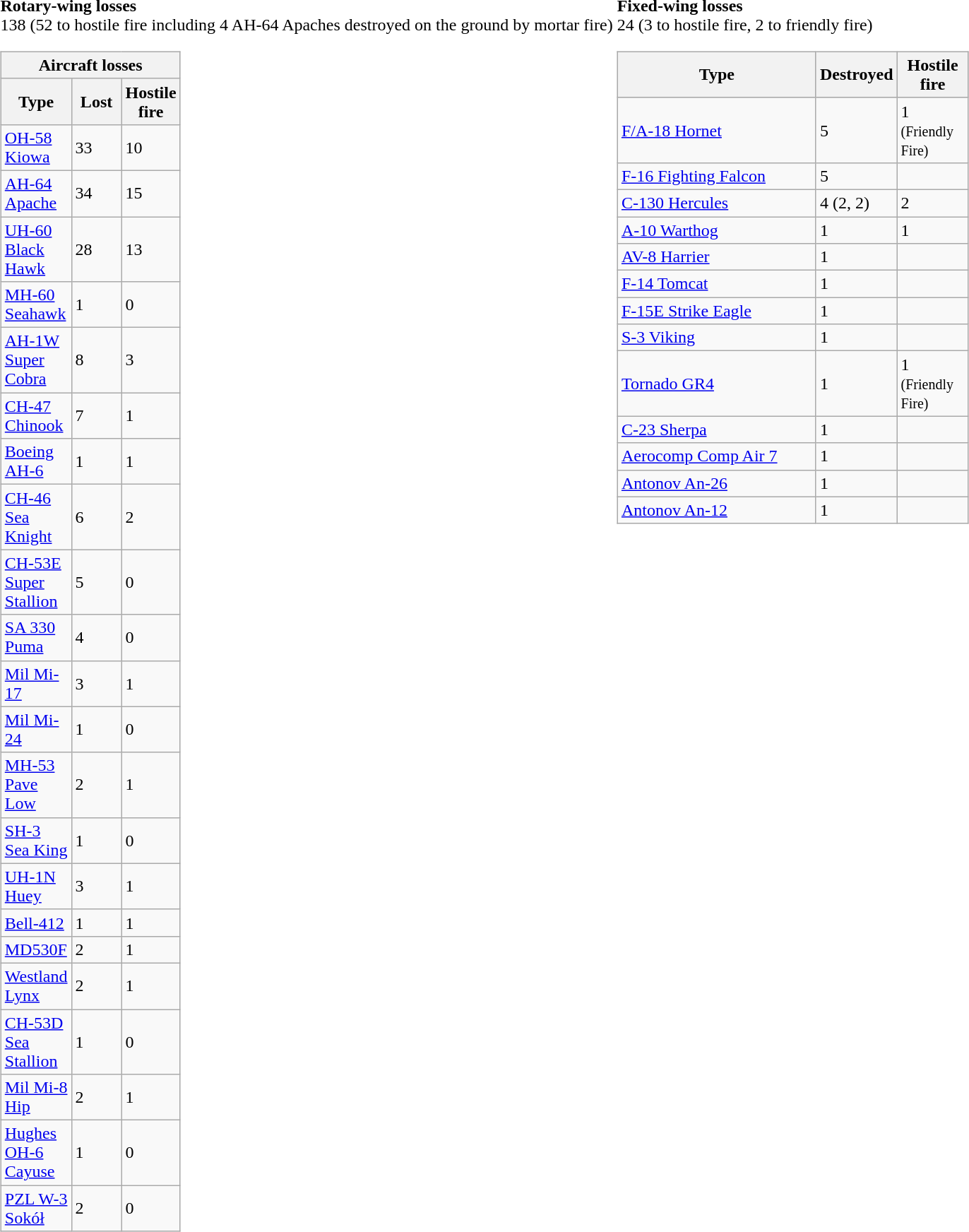<table style="text-align: left">
<tr style="vertical-align:top;">
<td><br><strong>Rotary-wing losses</strong><br>138 (52 to hostile fire including 4 AH-64 Apaches destroyed on the ground by mortar fire)<table class="wikitable sortable">
<tr>
<th colspan="3">Aircraft losses</th>
</tr>
<tr>
<th style="width: 40px">Type</th>
<th style="width: 40px">Lost</th>
<th style="width: 40px">Hostile fire</th>
</tr>
<tr>
<td><a href='#'>OH-58 Kiowa</a></td>
<td>33</td>
<td>10</td>
</tr>
<tr>
<td><a href='#'>AH-64 Apache</a></td>
<td>34</td>
<td>15</td>
</tr>
<tr>
<td><a href='#'>UH-60 Black Hawk</a></td>
<td>28</td>
<td>13</td>
</tr>
<tr>
<td><a href='#'>MH-60 Seahawk</a></td>
<td>1</td>
<td>0</td>
</tr>
<tr>
<td><a href='#'>AH-1W Super Cobra</a></td>
<td>8</td>
<td>3</td>
</tr>
<tr>
<td><a href='#'>CH-47 Chinook</a></td>
<td>7</td>
<td>1</td>
</tr>
<tr>
<td><a href='#'>Boeing AH-6</a></td>
<td>1</td>
<td>1</td>
</tr>
<tr>
<td><a href='#'>CH-46 Sea Knight</a></td>
<td>6</td>
<td>2</td>
</tr>
<tr>
<td><a href='#'>CH-53E Super Stallion</a></td>
<td>5</td>
<td>0</td>
</tr>
<tr>
<td><a href='#'>SA 330 Puma</a></td>
<td>4</td>
<td>0</td>
</tr>
<tr>
<td><a href='#'>Mil Mi-17</a></td>
<td>3</td>
<td>1</td>
</tr>
<tr>
<td><a href='#'>Mil Mi-24</a></td>
<td>1</td>
<td>0</td>
</tr>
<tr>
<td><a href='#'>MH-53 Pave Low</a></td>
<td>2</td>
<td>1</td>
</tr>
<tr>
<td><a href='#'>SH-3 Sea King</a></td>
<td>1</td>
<td>0</td>
</tr>
<tr>
<td><a href='#'>UH-1N Huey</a></td>
<td>3</td>
<td>1</td>
</tr>
<tr>
<td><a href='#'>Bell-412</a></td>
<td>1</td>
<td>1</td>
</tr>
<tr>
<td><a href='#'>MD530F</a></td>
<td>2</td>
<td>1</td>
</tr>
<tr>
<td><a href='#'>Westland Lynx</a></td>
<td>2</td>
<td>1</td>
</tr>
<tr>
<td><a href='#'>CH-53D Sea Stallion</a></td>
<td>1</td>
<td>0</td>
</tr>
<tr>
<td><a href='#'>Mil Mi-8 Hip</a></td>
<td>2</td>
<td>1</td>
</tr>
<tr>
<td><a href='#'>Hughes OH-6 Cayuse</a></td>
<td>1</td>
<td>0</td>
</tr>
<tr>
<td><a href='#'>PZL W-3 Sokół</a></td>
<td>2</td>
<td>0</td>
</tr>
</table>
</td>
<td><br><strong>Fixed-wing losses</strong><br>24 (3 to hostile fire, 2 to friendly fire)<table class="wikitable sortable" style="text-align:left;">
<tr style="background:#c9c9c9;">
<th style="width: 180px">Type</th>
<th style="width: 60px">Destroyed</th>
<th style="width: 60px">Hostile fire</th>
</tr>
<tr>
<td><a href='#'>F/A-18 Hornet</a></td>
<td>5 </td>
<td>1 <small>(Friendly Fire)</small></td>
</tr>
<tr>
<td><a href='#'>F-16 Fighting Falcon</a></td>
<td>5 </td>
<td></td>
</tr>
<tr>
<td><a href='#'>C-130 Hercules</a></td>
<td>4 (2, 2)</td>
<td>2 </td>
</tr>
<tr>
<td><a href='#'>A-10 Warthog</a></td>
<td>1 </td>
<td>1</td>
</tr>
<tr>
<td><a href='#'>AV-8 Harrier</a></td>
<td>1 </td>
<td></td>
</tr>
<tr>
<td><a href='#'>F-14 Tomcat</a></td>
<td>1 </td>
<td></td>
</tr>
<tr>
<td><a href='#'>F-15E Strike Eagle</a></td>
<td>1 </td>
<td></td>
</tr>
<tr>
<td><a href='#'>S-3 Viking</a></td>
<td>1 </td>
<td></td>
</tr>
<tr>
<td><a href='#'>Tornado GR4</a></td>
<td>1 </td>
<td>1 <small>(Friendly Fire)</small></td>
</tr>
<tr>
<td><a href='#'>C-23 Sherpa</a></td>
<td>1 </td>
<td></td>
</tr>
<tr>
<td><a href='#'>Aerocomp Comp Air 7</a></td>
<td>1 </td>
<td></td>
</tr>
<tr>
<td><a href='#'>Antonov An-26</a></td>
<td>1 </td>
<td></td>
</tr>
<tr>
<td><a href='#'>Antonov An-12</a></td>
<td>1 </td>
<td></td>
</tr>
</table>
</td>
</tr>
</table>
